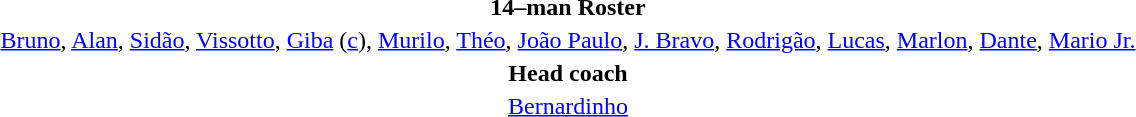<table style="text-align:center; margin-top:2em; margin-left:auto; margin-right:auto">
<tr>
<td><strong>14–man Roster</strong></td>
</tr>
<tr>
<td><a href='#'>Bruno</a>, <a href='#'>Alan</a>, <a href='#'>Sidão</a>, <a href='#'>Vissotto</a>, <a href='#'>Giba</a> (<a href='#'>c</a>), <a href='#'>Murilo</a>, <a href='#'>Théo</a>, <a href='#'>João Paulo</a>, <a href='#'>J. Bravo</a>, <a href='#'>Rodrigão</a>, <a href='#'>Lucas</a>, <a href='#'>Marlon</a>, <a href='#'>Dante</a>, <a href='#'>Mario Jr.</a></td>
</tr>
<tr>
<td><strong>Head coach</strong></td>
</tr>
<tr>
<td><a href='#'>Bernardinho</a></td>
</tr>
</table>
